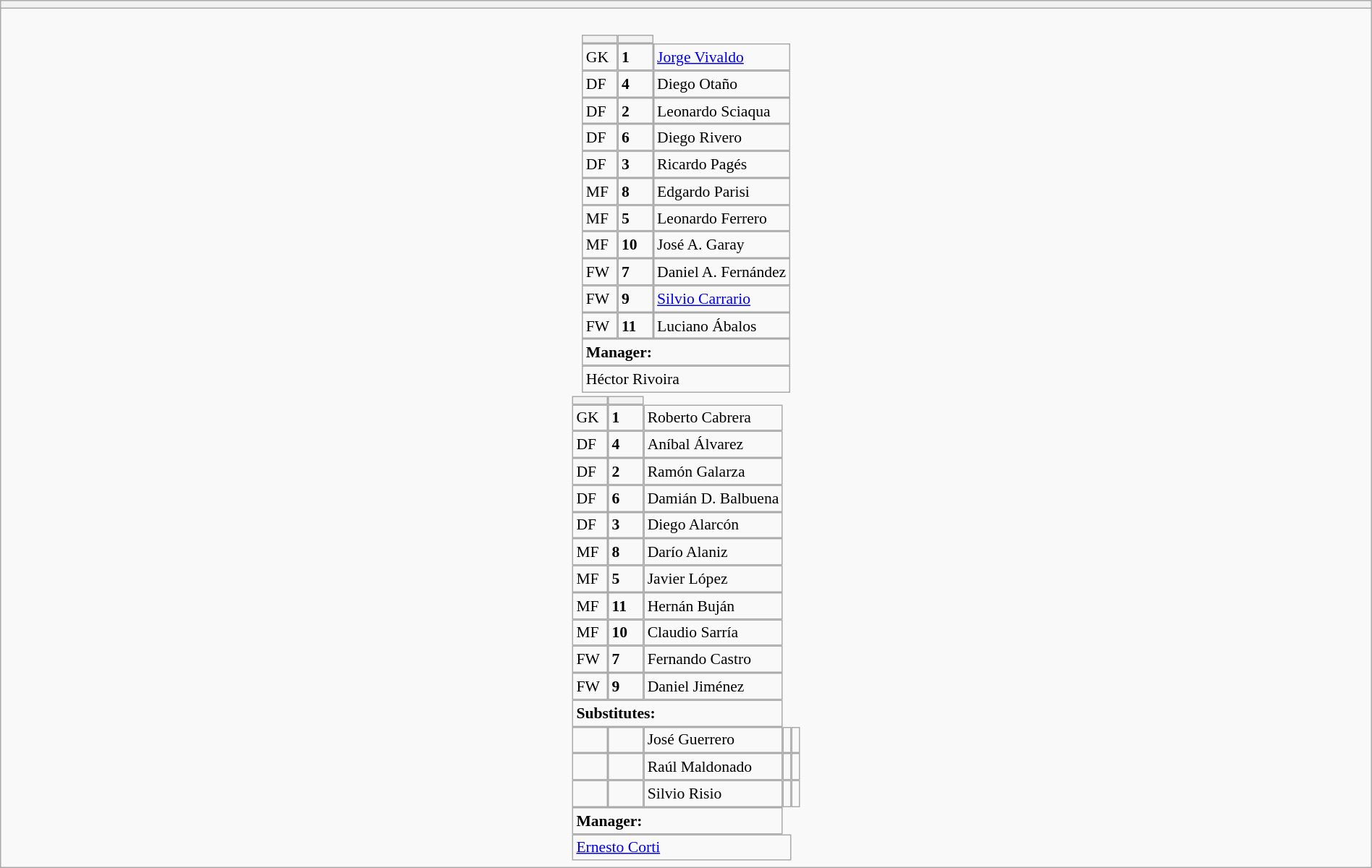<table style="width:100%" class="wikitable collapsible collapsed">
<tr>
<th></th>
</tr>
<tr>
<td><br>






<table style="font-size:90%; margin:0.2em auto;" cellspacing="0" cellpadding="0">
<tr>
<th width="25"></th>
<th width="25"></th>
</tr>
<tr>
<td>GK</td>
<td><strong>1</strong></td>
<td><a href='#'>Jorge Vivaldo</a></td>
</tr>
<tr>
<td>DF</td>
<td><strong>4</strong></td>
<td>Diego Otaño</td>
</tr>
<tr>
<td>DF</td>
<td><strong>2</strong></td>
<td>Leonardo Sciaqua</td>
</tr>
<tr>
<td>DF</td>
<td><strong>6</strong></td>
<td>Diego Rivero</td>
</tr>
<tr>
<td>DF</td>
<td><strong>3</strong></td>
<td>Ricardo Pagés</td>
</tr>
<tr>
<td>MF</td>
<td><strong>8</strong></td>
<td>Edgardo Parisi</td>
</tr>
<tr>
<td>MF</td>
<td><strong>5</strong></td>
<td>Leonardo Ferrero</td>
</tr>
<tr>
<td>MF</td>
<td><strong>10</strong></td>
<td>José A. Garay</td>
</tr>
<tr>
<td>FW</td>
<td><strong>7</strong></td>
<td>Daniel A. Fernández</td>
</tr>
<tr>
<td>FW</td>
<td><strong>9</strong></td>
<td><a href='#'>Silvio Carrario</a></td>
</tr>
<tr>
<td>FW</td>
<td><strong>11</strong></td>
<td>Luciano Ábalos</td>
</tr>
<tr>
<td colspan=3><strong>Manager:</strong></td>
</tr>
<tr>
<td colspan=4> Héctor Rivoira</td>
</tr>
</table>
<table cellspacing="0" cellpadding="0" style="font-size:90%; margin:0.2em auto;">
<tr>
<th width="25"></th>
<th width="25"></th>
</tr>
<tr>
<td>GK</td>
<td><strong>1</strong></td>
<td>Roberto Cabrera</td>
</tr>
<tr>
<td>DF</td>
<td><strong>4</strong></td>
<td>Aníbal Álvarez</td>
</tr>
<tr>
<td>DF</td>
<td><strong>2</strong></td>
<td>Ramón Galarza</td>
</tr>
<tr>
<td>DF</td>
<td><strong>6</strong></td>
<td>Damián D. Balbuena</td>
</tr>
<tr>
<td>DF</td>
<td><strong>3</strong></td>
<td>Diego Alarcón</td>
</tr>
<tr>
<td>MF</td>
<td><strong>8</strong></td>
<td>Darío Alaniz</td>
</tr>
<tr>
<td>MF</td>
<td><strong>5</strong></td>
<td>Javier López</td>
</tr>
<tr>
<td>MF</td>
<td><strong>11</strong></td>
<td>Hernán Buján</td>
</tr>
<tr>
<td>MF</td>
<td><strong>10</strong></td>
<td>Claudio Sarría</td>
</tr>
<tr>
<td>FW</td>
<td><strong>7</strong></td>
<td>Fernando Castro</td>
</tr>
<tr>
<td>FW</td>
<td><strong>9</strong></td>
<td>Daniel Jiménez</td>
</tr>
<tr>
<td colspan=3><strong>Substitutes:</strong></td>
</tr>
<tr>
<td></td>
<td><strong> </strong></td>
<td>José Guerrero</td>
<td></td>
<td></td>
</tr>
<tr>
<td></td>
<td><strong> </strong></td>
<td>Raúl Maldonado</td>
<td></td>
<td></td>
</tr>
<tr>
<td></td>
<td><strong> </strong></td>
<td>Silvio Risio</td>
<td></td>
<td></td>
</tr>
<tr>
<td colspan=3><strong>Manager:</strong></td>
</tr>
<tr>
<td colspan=4> <a href='#'>Ernesto Corti</a></td>
</tr>
</table>
</td>
</tr>
</table>
